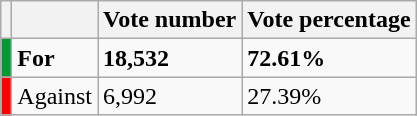<table class="wikitable">
<tr>
<th></th>
<th></th>
<th>Vote number</th>
<th>Vote percentage</th>
</tr>
<tr>
<td style="color:inherit;background:#009933"></td>
<td><strong>For</strong></td>
<td><strong>18,532</strong></td>
<td><strong>72.61%</strong></td>
</tr>
<tr>
<td style="color:inherit;background:#ff0000"></td>
<td>Against</td>
<td>6,992</td>
<td>27.39%</td>
</tr>
</table>
